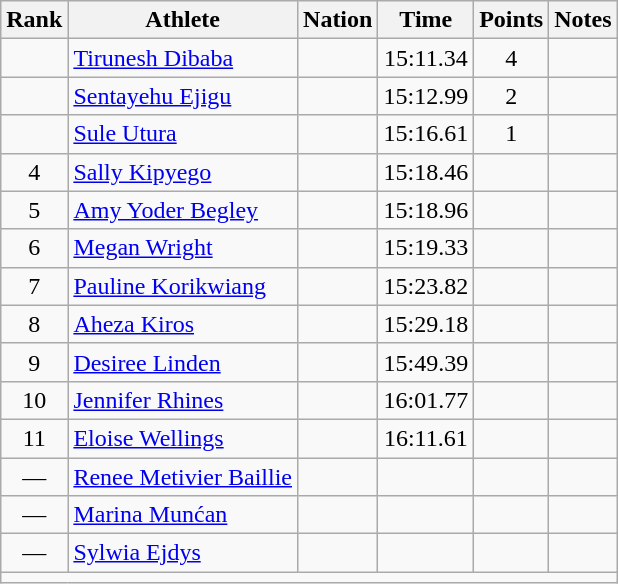<table class="wikitable mw-datatable sortable" style="text-align:center;">
<tr>
<th>Rank</th>
<th>Athlete</th>
<th>Nation</th>
<th>Time</th>
<th>Points</th>
<th>Notes</th>
</tr>
<tr>
<td></td>
<td align=left><a href='#'>Tirunesh Dibaba</a></td>
<td align=left></td>
<td>15:11.34</td>
<td>4</td>
<td></td>
</tr>
<tr>
<td></td>
<td align=left><a href='#'>Sentayehu Ejigu</a></td>
<td align=left></td>
<td>15:12.99</td>
<td>2</td>
<td></td>
</tr>
<tr>
<td></td>
<td align=left><a href='#'>Sule Utura</a></td>
<td align=left></td>
<td>15:16.61</td>
<td>1</td>
<td></td>
</tr>
<tr>
<td>4</td>
<td align=left><a href='#'>Sally Kipyego</a></td>
<td align=left></td>
<td>15:18.46</td>
<td></td>
<td></td>
</tr>
<tr>
<td>5</td>
<td align=left><a href='#'>Amy Yoder Begley</a></td>
<td align=left></td>
<td>15:18.96</td>
<td></td>
<td></td>
</tr>
<tr>
<td>6</td>
<td align=left><a href='#'>Megan Wright</a></td>
<td align=left></td>
<td>15:19.33</td>
<td></td>
<td></td>
</tr>
<tr>
<td>7</td>
<td align=left><a href='#'>Pauline Korikwiang</a></td>
<td align=left></td>
<td>15:23.82</td>
<td></td>
<td></td>
</tr>
<tr>
<td>8</td>
<td align=left><a href='#'>Aheza Kiros</a></td>
<td align=left></td>
<td>15:29.18</td>
<td></td>
<td></td>
</tr>
<tr>
<td>9</td>
<td align=left><a href='#'>Desiree Linden</a></td>
<td align=left></td>
<td>15:49.39</td>
<td></td>
<td></td>
</tr>
<tr>
<td>10</td>
<td align=left><a href='#'>Jennifer Rhines</a></td>
<td align=left></td>
<td>16:01.77</td>
<td></td>
<td></td>
</tr>
<tr>
<td>11</td>
<td align=left><a href='#'>Eloise Wellings</a></td>
<td align=left></td>
<td>16:11.61</td>
<td></td>
<td></td>
</tr>
<tr>
<td>—</td>
<td align=left><a href='#'>Renee Metivier Baillie</a></td>
<td align=left></td>
<td></td>
<td></td>
<td></td>
</tr>
<tr>
<td>—</td>
<td align=left><a href='#'>Marina Munćan</a></td>
<td align=left></td>
<td></td>
<td></td>
<td></td>
</tr>
<tr>
<td>—</td>
<td align=left><a href='#'>Sylwia Ejdys</a></td>
<td align=left></td>
<td></td>
<td></td>
<td></td>
</tr>
<tr class="sortbottom">
<td colspan=6></td>
</tr>
</table>
